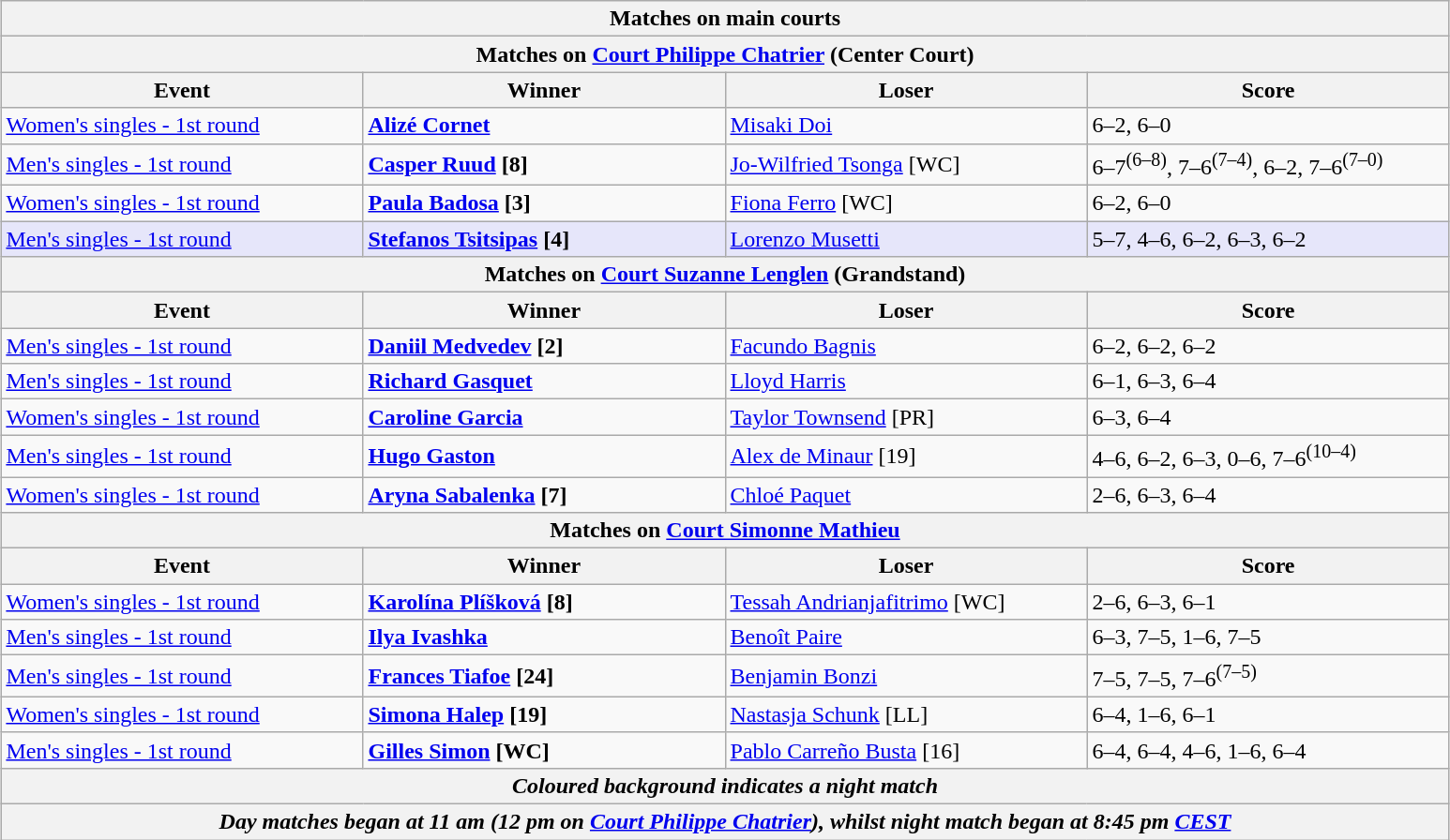<table class="wikitable" style="margin:auto;">
<tr>
<th colspan=4 style=white-space:nowrap>Matches on main courts</th>
</tr>
<tr>
<th colspan=4>Matches on <a href='#'>Court Philippe Chatrier</a> (Center Court)</th>
</tr>
<tr>
<th width=250>Event</th>
<th width=250>Winner</th>
<th width=250>Loser</th>
<th width=250>Score</th>
</tr>
<tr>
<td><a href='#'>Women's singles - 1st round</a></td>
<td><strong> <a href='#'>Alizé Cornet</a></strong></td>
<td> <a href='#'>Misaki Doi</a></td>
<td>6–2, 6–0</td>
</tr>
<tr>
<td><a href='#'>Men's singles - 1st round</a></td>
<td><strong> <a href='#'>Casper Ruud</a> [8]</strong></td>
<td> <a href='#'>Jo-Wilfried Tsonga</a> [WC]</td>
<td>6–7<sup>(6–8)</sup>, 7–6<sup>(7–4)</sup>, 6–2, 7–6<sup>(7–0)</sup></td>
</tr>
<tr>
<td><a href='#'>Women's singles - 1st round</a></td>
<td><strong> <a href='#'>Paula Badosa</a> [3]</strong></td>
<td> <a href='#'>Fiona Ferro</a> [WC]</td>
<td>6–2, 6–0</td>
</tr>
<tr bgcolor=lavender>
<td><a href='#'>Men's singles - 1st round</a></td>
<td><strong> <a href='#'>Stefanos Tsitsipas</a> [4]</strong></td>
<td> <a href='#'>Lorenzo Musetti</a></td>
<td>5–7, 4–6, 6–2, 6–3, 6–2</td>
</tr>
<tr>
<th colspan=4>Matches on <a href='#'>Court Suzanne Lenglen</a> (Grandstand)</th>
</tr>
<tr>
<th width=250>Event</th>
<th width=250>Winner</th>
<th width=250>Loser</th>
<th width=250>Score</th>
</tr>
<tr>
<td><a href='#'>Men's singles - 1st round</a></td>
<td><strong> <a href='#'>Daniil Medvedev</a> [2]</strong></td>
<td> <a href='#'>Facundo Bagnis</a></td>
<td>6–2, 6–2, 6–2</td>
</tr>
<tr>
<td><a href='#'>Men's singles - 1st round</a></td>
<td><strong> <a href='#'>Richard Gasquet</a></strong></td>
<td> <a href='#'>Lloyd Harris</a></td>
<td>6–1, 6–3, 6–4</td>
</tr>
<tr>
<td><a href='#'>Women's singles - 1st round</a></td>
<td><strong> <a href='#'>Caroline Garcia</a></strong></td>
<td> <a href='#'>Taylor Townsend</a> [PR]</td>
<td>6–3, 6–4</td>
</tr>
<tr>
<td><a href='#'>Men's singles - 1st round</a></td>
<td><strong> <a href='#'>Hugo Gaston</a></strong></td>
<td> <a href='#'>Alex de Minaur</a> [19]</td>
<td>4–6, 6–2, 6–3, 0–6, 7–6<sup>(10–4)</sup></td>
</tr>
<tr>
<td><a href='#'>Women's singles - 1st round</a></td>
<td><strong> <a href='#'>Aryna Sabalenka</a> [7]</strong></td>
<td> <a href='#'>Chloé Paquet</a></td>
<td>2–6, 6–3, 6–4</td>
</tr>
<tr>
<th colspan=4>Matches on <a href='#'>Court Simonne Mathieu</a></th>
</tr>
<tr>
<th width=250>Event</th>
<th width=250>Winner</th>
<th width=250>Loser</th>
<th width=250>Score</th>
</tr>
<tr>
<td><a href='#'>Women's singles - 1st round</a></td>
<td><strong> <a href='#'>Karolína Plíšková</a> [8]</strong></td>
<td> <a href='#'>Tessah Andrianjafitrimo</a> [WC]</td>
<td>2–6, 6–3, 6–1</td>
</tr>
<tr>
<td><a href='#'>Men's singles - 1st round</a></td>
<td><strong> <a href='#'>Ilya Ivashka</a></strong></td>
<td> <a href='#'>Benoît Paire</a></td>
<td>6–3, 7–5, 1–6, 7–5</td>
</tr>
<tr>
<td><a href='#'>Men's singles - 1st round</a></td>
<td><strong> <a href='#'>Frances Tiafoe</a> [24]</strong></td>
<td> <a href='#'>Benjamin Bonzi</a></td>
<td>7–5, 7–5, 7–6<sup>(7–5)</sup></td>
</tr>
<tr>
<td><a href='#'>Women's singles - 1st round</a></td>
<td><strong> <a href='#'>Simona Halep</a> [19]</strong></td>
<td> <a href='#'>Nastasja Schunk</a> [LL]</td>
<td>6–4, 1–6, 6–1</td>
</tr>
<tr>
<td><a href='#'>Men's singles - 1st round</a></td>
<td><strong> <a href='#'>Gilles Simon</a> [WC]</strong></td>
<td> <a href='#'>Pablo Carreño Busta</a> [16]</td>
<td>6–4, 6–4, 4–6, 1–6, 6–4</td>
</tr>
<tr>
<th colspan=4><em>Coloured background indicates a night match</em></th>
</tr>
<tr>
<th colspan=4><em>Day matches began at 11 am (12 pm on <a href='#'>Court Philippe Chatrier</a>), whilst night match began at 8:45 pm <a href='#'>CEST</a></em></th>
</tr>
</table>
